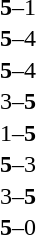<table width="100%" cellspacing="1">
<tr>
<th width=45%></th>
<th width=10%></th>
<th width=45%></th>
</tr>
<tr>
<td><strong></strong></td>
<td align=center><strong>5</strong>–1</td>
<td></td>
</tr>
<tr>
<td><strong></strong></td>
<td align=center><strong>5</strong>–4</td>
<td></td>
</tr>
<tr>
<td><strong></strong></td>
<td align=center><strong>5</strong>–4</td>
<td></td>
</tr>
<tr>
<td></td>
<td align=center>3–<strong>5</strong></td>
<td><strong></strong></td>
</tr>
<tr>
<td></td>
<td align=center>1–<strong>5</strong></td>
<td><strong></strong></td>
</tr>
<tr>
<td><strong></strong></td>
<td align=center><strong>5</strong>–3</td>
<td></td>
</tr>
<tr>
<td></td>
<td align=center>3–<strong>5</strong></td>
<td><strong></strong></td>
</tr>
<tr>
<td><strong></strong></td>
<td align=center><strong>5</strong>–0</td>
<td></td>
</tr>
</table>
